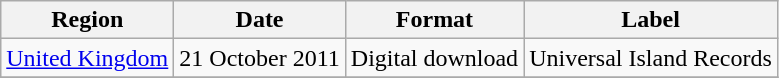<table class=wikitable>
<tr>
<th>Region</th>
<th>Date</th>
<th>Format</th>
<th>Label</th>
</tr>
<tr>
<td><a href='#'>United Kingdom</a></td>
<td>21 October 2011</td>
<td>Digital download</td>
<td>Universal Island Records</td>
</tr>
<tr>
</tr>
</table>
